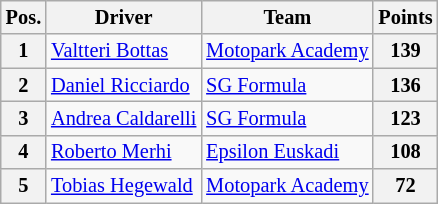<table class="wikitable" style="font-size: 85%">
<tr>
<th>Pos.</th>
<th>Driver</th>
<th>Team</th>
<th>Points</th>
</tr>
<tr>
<th>1</th>
<td> <a href='#'>Valtteri Bottas</a></td>
<td> <a href='#'>Motopark Academy</a></td>
<th>139</th>
</tr>
<tr>
<th>2</th>
<td> <a href='#'>Daniel Ricciardo</a></td>
<td> <a href='#'>SG Formula</a></td>
<th>136</th>
</tr>
<tr>
<th>3</th>
<td> <a href='#'>Andrea Caldarelli</a></td>
<td> <a href='#'>SG Formula</a></td>
<th>123</th>
</tr>
<tr>
<th>4</th>
<td> <a href='#'>Roberto Merhi</a></td>
<td> <a href='#'>Epsilon Euskadi</a></td>
<th>108</th>
</tr>
<tr>
<th>5</th>
<td> <a href='#'>Tobias Hegewald</a></td>
<td> <a href='#'>Motopark Academy</a></td>
<th>72</th>
</tr>
</table>
